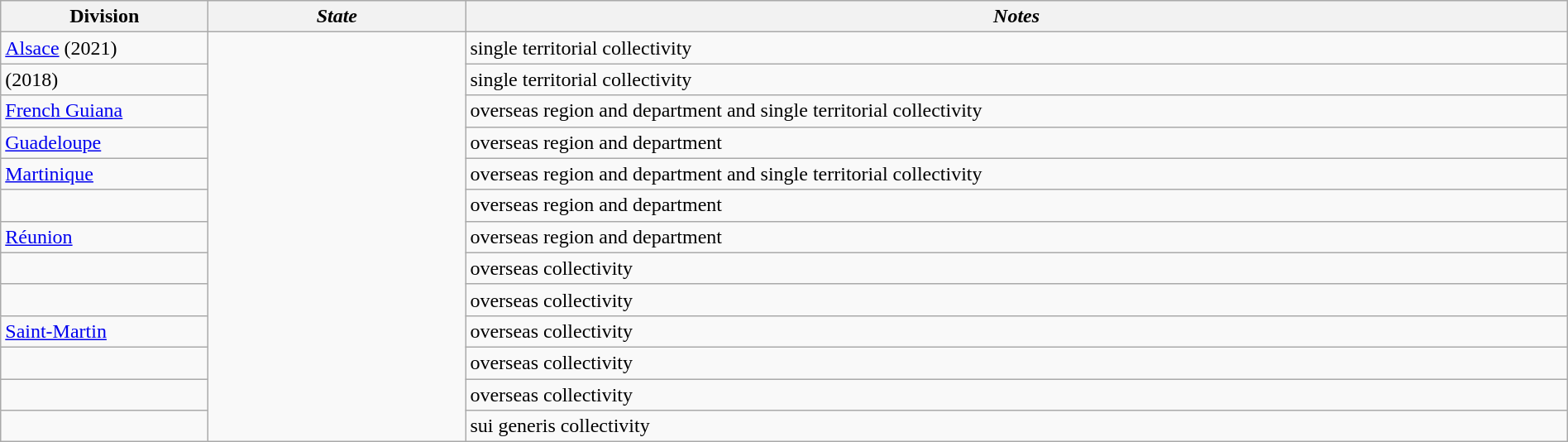<table width="100%" class="wikitable">
<tr>
<th width="160px">Division</th>
<th class="unsortable" width="200px"><em>State</em></th>
<th class="unsortable"><em>Notes</em></th>
</tr>
<tr>
<td> <a href='#'>Alsace</a> (2021)</td>
<td rowspan="15"></td>
<td>single territorial collectivity</td>
</tr>
<tr>
<td> (2018)</td>
<td>single territorial collectivity</td>
</tr>
<tr>
<td> <a href='#'>French Guiana</a></td>
<td>overseas region and department and single territorial collectivity</td>
</tr>
<tr>
<td> <a href='#'>Guadeloupe</a></td>
<td>overseas region and department</td>
</tr>
<tr>
<td> <a href='#'>Martinique</a></td>
<td>overseas region and department and single territorial collectivity</td>
</tr>
<tr>
<td></td>
<td>overseas region and department</td>
</tr>
<tr>
<td> <a href='#'>Réunion</a></td>
<td>overseas region and department</td>
</tr>
<tr>
<td></td>
<td>overseas collectivity</td>
</tr>
<tr>
<td></td>
<td>overseas collectivity</td>
</tr>
<tr>
<td> <a href='#'>Saint-Martin</a></td>
<td>overseas collectivity</td>
</tr>
<tr>
<td></td>
<td>overseas collectivity</td>
</tr>
<tr>
<td></td>
<td>overseas collectivity</td>
</tr>
<tr>
<td></td>
<td>sui generis collectivity</td>
</tr>
</table>
